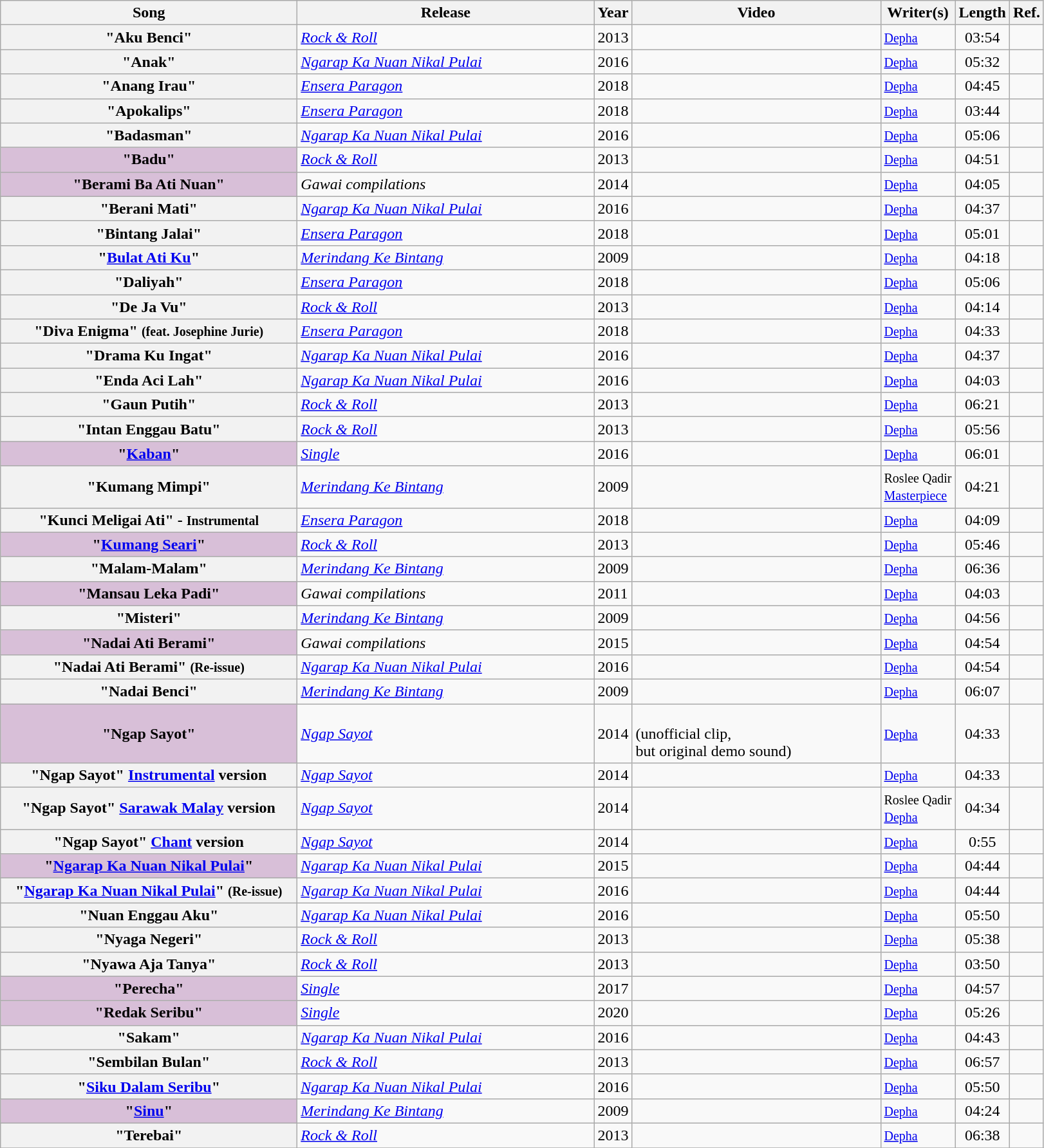<table class="wikitable sortable plainrowheaders" style="text-align:left;">
<tr>
<th width="300" ="col">Song</th>
<th width="300" ="col">Release</th>
<th scope="col">Year</th>
<th width="250" ="col">Video</th>
<th scope="col">Writer(s)</th>
<th scope="col">Length</th>
<th scope="col" class="unsortable">Ref.</th>
</tr>
<tr>
<th scope="row">"Aku Benci"</th>
<td><em><a href='#'>Rock & Roll</a></em></td>
<td>2013</td>
<td></td>
<td><small><a href='#'>Depha</a></small></td>
<td align="center">03:54</td>
<td></td>
</tr>
<tr>
<th scope="row">"Anak"</th>
<td><em><a href='#'>Ngarap Ka Nuan Nikal Pulai</a></em></td>
<td>2016</td>
<td></td>
<td><small><a href='#'>Depha</a></small></td>
<td align="center">05:32</td>
<td></td>
</tr>
<tr>
<th scope="row">"Anang Irau"</th>
<td><em><a href='#'>Ensera Paragon</a></em></td>
<td>2018</td>
<td></td>
<td><small><a href='#'>Depha</a></small></td>
<td align="center">04:45</td>
<td></td>
</tr>
<tr>
<th scope="row">"Apokalips"</th>
<td><em><a href='#'>Ensera Paragon</a></em></td>
<td>2018</td>
<td></td>
<td><small><a href='#'>Depha</a></small></td>
<td align="center">03:44</td>
<td></td>
</tr>
<tr>
<th scope="row">"Badasman"</th>
<td><em><a href='#'>Ngarap Ka Nuan Nikal Pulai</a></em></td>
<td>2016</td>
<td></td>
<td><small><a href='#'>Depha</a></small></td>
<td align="center">05:06</td>
<td></td>
</tr>
<tr>
<th scope="row" style="background-color:#D8BFD8">"Badu"</th>
<td><em><a href='#'>Rock & Roll</a></em></td>
<td>2013</td>
<td></td>
<td><small><a href='#'>Depha</a></small></td>
<td align="center">04:51</td>
<td></td>
</tr>
<tr>
<th scope="row" style="background-color:#D8BFD8">"Berami Ba Ati Nuan"</th>
<td><em>Gawai compilations</em></td>
<td>2014</td>
<td></td>
<td><small><a href='#'>Depha</a></small></td>
<td align="center">04:05</td>
<td></td>
</tr>
<tr>
<th scope="row">"Berani Mati"</th>
<td><em><a href='#'>Ngarap Ka Nuan Nikal Pulai</a></em></td>
<td>2016</td>
<td></td>
<td><small><a href='#'>Depha</a></small></td>
<td align="center">04:37</td>
<td></td>
</tr>
<tr>
<th scope="row">"Bintang Jalai"</th>
<td><em><a href='#'>Ensera Paragon</a></em></td>
<td>2018</td>
<td></td>
<td><small><a href='#'>Depha</a></small></td>
<td align="center">05:01</td>
<td></td>
</tr>
<tr>
<th scope="row">"<a href='#'>Bulat Ati Ku</a>"</th>
<td><em><a href='#'>Merindang Ke Bintang</a></em></td>
<td>2009</td>
<td></td>
<td><small><a href='#'>Depha</a></small></td>
<td align="center">04:18</td>
<td></td>
</tr>
<tr>
<th scope="row">"Daliyah"</th>
<td><em><a href='#'>Ensera Paragon</a></em></td>
<td>2018</td>
<td></td>
<td><small><a href='#'>Depha</a></small></td>
<td align="center">05:06</td>
<td></td>
</tr>
<tr>
<th scope="row">"De Ja Vu"</th>
<td><em><a href='#'>Rock & Roll</a></em></td>
<td>2013</td>
<td></td>
<td><small><a href='#'>Depha</a></small></td>
<td align="center">04:14</td>
<td></td>
</tr>
<tr>
<th scope="row">"Diva Enigma" <small>(feat. Josephine Jurie)</small></th>
<td><em><a href='#'>Ensera Paragon</a></em></td>
<td>2018</td>
<td></td>
<td><small><a href='#'>Depha</a></small></td>
<td align="center">04:33</td>
<td></td>
</tr>
<tr>
<th scope="row">"Drama Ku Ingat"</th>
<td><em><a href='#'>Ngarap Ka Nuan Nikal Pulai</a></em></td>
<td>2016</td>
<td></td>
<td><small><a href='#'>Depha</a></small></td>
<td align="center">04:37</td>
<td></td>
</tr>
<tr>
<th scope="row">"Enda Aci Lah"</th>
<td><em><a href='#'>Ngarap Ka Nuan Nikal Pulai</a></em></td>
<td>2016</td>
<td></td>
<td><small><a href='#'>Depha</a></small></td>
<td align="center">04:03</td>
<td></td>
</tr>
<tr>
<th scope="row">"Gaun Putih"</th>
<td><em><a href='#'>Rock & Roll</a></em></td>
<td>2013</td>
<td></td>
<td><small><a href='#'>Depha</a></small></td>
<td align="center">06:21</td>
<td></td>
</tr>
<tr>
<th scope="row">"Intan Enggau Batu"</th>
<td><em><a href='#'>Rock & Roll</a></em></td>
<td>2013</td>
<td></td>
<td><small><a href='#'>Depha</a></small></td>
<td align="center">05:56</td>
<td></td>
</tr>
<tr>
<th scope="row" style="background-color:#D8BFD8">"<a href='#'>Kaban</a>"</th>
<td><em><a href='#'>Single</a></em></td>
<td>2016</td>
<td></td>
<td><small><a href='#'>Depha</a></small></td>
<td align="center">06:01</td>
<td></td>
</tr>
<tr>
<th scope="row">"Kumang Mimpi"</th>
<td><em><a href='#'>Merindang Ke Bintang</a></em></td>
<td>2009</td>
<td></td>
<td><small>Roslee Qadir<br><a href='#'>Masterpiece</a></small></td>
<td align="center">04:21</td>
<td></td>
</tr>
<tr>
<th scope="row">"Kunci Meligai Ati" - <small>Instrumental</small></th>
<td><em><a href='#'>Ensera Paragon</a></em></td>
<td>2018</td>
<td></td>
<td><small><a href='#'>Depha</a></small></td>
<td align="center">04:09</td>
<td></td>
</tr>
<tr>
<th scope="row" style="background-color:#D8BFD8">"<a href='#'>Kumang Seari</a>"</th>
<td><em><a href='#'>Rock & Roll</a></em></td>
<td>2013</td>
<td></td>
<td><small><a href='#'>Depha</a></small></td>
<td align="center">05:46</td>
<td></td>
</tr>
<tr>
<th scope="row">"Malam-Malam"</th>
<td><em><a href='#'>Merindang Ke Bintang</a></em></td>
<td>2009</td>
<td></td>
<td><small><a href='#'>Depha</a></small></td>
<td align="center">06:36</td>
<td></td>
</tr>
<tr>
<th scope="row" style="background-color:#D8BFD8">"Mansau Leka Padi"</th>
<td><em>Gawai compilations</em></td>
<td>2011</td>
<td></td>
<td><small><a href='#'>Depha</a></small></td>
<td align="center">04:03</td>
<td></td>
</tr>
<tr>
<th scope="row">"Misteri"</th>
<td><em><a href='#'>Merindang Ke Bintang</a></em></td>
<td>2009</td>
<td></td>
<td><small><a href='#'>Depha</a></small></td>
<td align="center">04:56</td>
<td></td>
</tr>
<tr>
<th scope="row" style="background-color:#D8BFD8">"Nadai Ati Berami" </th>
<td><em>Gawai compilations</em></td>
<td>2015</td>
<td></td>
<td><small><a href='#'>Depha</a></small></td>
<td align="center">04:54</td>
<td></td>
</tr>
<tr>
<th scope="row">"Nadai Ati Berami" <small>(Re-issue)</small></th>
<td><em><a href='#'>Ngarap Ka Nuan Nikal Pulai</a></em></td>
<td>2016</td>
<td></td>
<td><small><a href='#'>Depha</a></small></td>
<td align="center">04:54</td>
<td></td>
</tr>
<tr>
<th scope="row">"Nadai Benci"</th>
<td><em><a href='#'>Merindang Ke Bintang</a></em></td>
<td>2009</td>
<td></td>
<td><small><a href='#'>Depha</a></small></td>
<td align="center">06:07</td>
<td></td>
</tr>
<tr>
<th scope="row" style="background-color:#D8BFD8">"Ngap Sayot"</th>
<td><em><a href='#'>Ngap Sayot</a></em></td>
<td>2014</td>
<td> <br>(unofficial clip, <br> but original demo sound)<br></td>
<td><small><a href='#'>Depha</a></small></td>
<td align="center">04:33</td>
<td></td>
</tr>
<tr>
<th scope="row">"Ngap Sayot" <a href='#'>Instrumental</a> version</th>
<td><em><a href='#'>Ngap Sayot</a></em></td>
<td>2014</td>
<td></td>
<td><small><a href='#'>Depha</a></small></td>
<td align="center">04:33</td>
<td></td>
</tr>
<tr>
<th scope="row">"Ngap Sayot" <a href='#'>Sarawak Malay</a> version</th>
<td><em><a href='#'>Ngap Sayot</a></em></td>
<td>2014</td>
<td></td>
<td><small>Roslee Qadir<br><a href='#'>Depha</a></small></td>
<td align="center">04:34</td>
<td></td>
</tr>
<tr>
<th scope="row">"Ngap Sayot" <a href='#'>Chant</a> version</th>
<td><em><a href='#'>Ngap Sayot</a></em></td>
<td>2014</td>
<td></td>
<td><small><a href='#'>Depha</a></small></td>
<td align="center">0:55</td>
<td></td>
</tr>
<tr>
<th scope="row" style="background-color:#D8BFD8">"<a href='#'>Ngarap Ka Nuan Nikal Pulai</a>"</th>
<td><em><a href='#'>Ngarap Ka Nuan Nikal Pulai</a></em></td>
<td>2015</td>
<td></td>
<td><small><a href='#'>Depha</a></small></td>
<td align="center">04:44</td>
<td></td>
</tr>
<tr>
<th scope="row">"<a href='#'>Ngarap Ka Nuan Nikal Pulai</a>" <small>(Re-issue)</small></th>
<td><em><a href='#'>Ngarap Ka Nuan Nikal Pulai</a></em></td>
<td>2016</td>
<td></td>
<td><small><a href='#'>Depha</a></small></td>
<td align="center">04:44</td>
<td></td>
</tr>
<tr>
<th scope="row">"Nuan Enggau Aku"</th>
<td><em><a href='#'>Ngarap Ka Nuan Nikal Pulai</a></em></td>
<td>2016</td>
<td></td>
<td><small><a href='#'>Depha</a></small></td>
<td align="center">05:50</td>
<td></td>
</tr>
<tr>
<th scope="row">"Nyaga Negeri"</th>
<td><em><a href='#'>Rock & Roll</a></em></td>
<td>2013</td>
<td></td>
<td><small><a href='#'>Depha</a></small></td>
<td align="center">05:38</td>
<td></td>
</tr>
<tr>
<th scope="row">"Nyawa Aja Tanya"</th>
<td><em><a href='#'>Rock & Roll</a></em></td>
<td>2013</td>
<td></td>
<td><small><a href='#'>Depha</a></small></td>
<td align="center">03:50</td>
<td></td>
</tr>
<tr>
<th scope="row" style="background-color:#D8BFD8">"Perecha"</th>
<td><em><a href='#'>Single</a></em></td>
<td>2017</td>
<td></td>
<td><small><a href='#'>Depha</a></small></td>
<td align="center">04:57</td>
<td></td>
</tr>
<tr>
<th scope="row" style="background-color:#D8BFD8">"Redak Seribu"</th>
<td><em><a href='#'>Single</a></em></td>
<td>2020</td>
<td></td>
<td><small><a href='#'>Depha</a></small></td>
<td align="center">05:26</td>
<td></td>
</tr>
<tr>
<th scope="row">"Sakam"</th>
<td><em><a href='#'>Ngarap Ka Nuan Nikal Pulai</a></em></td>
<td>2016</td>
<td></td>
<td><small><a href='#'>Depha</a></small></td>
<td align="center">04:43</td>
<td></td>
</tr>
<tr>
<th scope="row">"Sembilan Bulan"</th>
<td><em><a href='#'>Rock & Roll</a></em></td>
<td>2013</td>
<td></td>
<td><small><a href='#'>Depha</a></small></td>
<td align="center">06:57</td>
<td></td>
</tr>
<tr>
<th scope="row">"<a href='#'>Siku Dalam Seribu</a>"</th>
<td><em><a href='#'>Ngarap Ka Nuan Nikal Pulai</a></em></td>
<td>2016</td>
<td></td>
<td><small><a href='#'>Depha</a></small></td>
<td align="center">05:50</td>
<td></td>
</tr>
<tr>
<th scope="row" style="background-color:#D8BFD8">"<a href='#'>Sinu</a>" </th>
<td><em><a href='#'>Merindang Ke Bintang</a></em></td>
<td>2009</td>
<td></td>
<td><small><a href='#'>Depha</a></small></td>
<td align="center">04:24</td>
<td></td>
</tr>
<tr>
<th scope="row">"Terebai"</th>
<td><em><a href='#'>Rock & Roll</a></em></td>
<td>2013</td>
<td></td>
<td><small><a href='#'>Depha</a></small></td>
<td align="center">06:38</td>
<td></td>
</tr>
<tr>
</tr>
</table>
